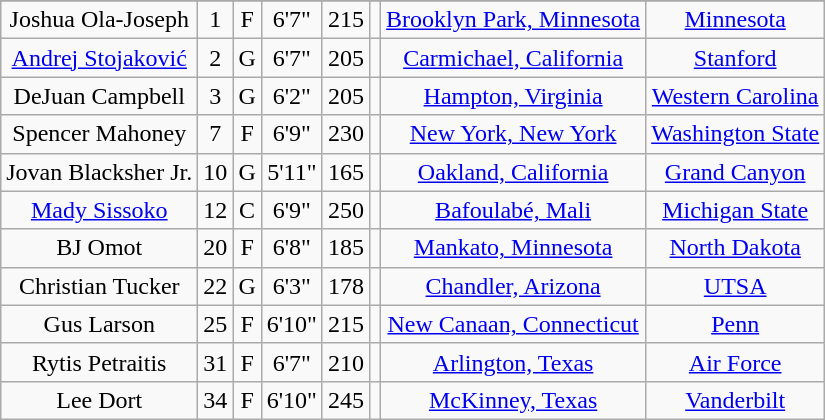<table class="wikitable sortable" style="text-align: center">
<tr align=center>
</tr>
<tr>
<td>Joshua Ola-Joseph</td>
<td>1</td>
<td>F</td>
<td>6'7"</td>
<td>215</td>
<td></td>
<td><a href='#'>Brooklyn Park, Minnesota</a></td>
<td><a href='#'>Minnesota</a></td>
</tr>
<tr>
<td><a href='#'>Andrej Stojaković</a></td>
<td>2</td>
<td>G</td>
<td>6'7"</td>
<td>205</td>
<td></td>
<td><a href='#'>Carmichael, California</a></td>
<td><a href='#'>Stanford</a></td>
</tr>
<tr>
<td>DeJuan Campbell</td>
<td>3</td>
<td>G</td>
<td>6'2"</td>
<td>205</td>
<td></td>
<td><a href='#'>Hampton, Virginia</a></td>
<td><a href='#'>Western Carolina</a></td>
</tr>
<tr>
<td>Spencer Mahoney</td>
<td>7</td>
<td>F</td>
<td>6'9"</td>
<td>230</td>
<td></td>
<td><a href='#'>New York, New York</a></td>
<td><a href='#'>Washington State</a></td>
</tr>
<tr>
<td>Jovan Blacksher Jr.</td>
<td>10</td>
<td>G</td>
<td>5'11"</td>
<td>165</td>
<td></td>
<td><a href='#'>Oakland, California</a></td>
<td><a href='#'>Grand Canyon</a></td>
</tr>
<tr>
<td><a href='#'>Mady Sissoko</a></td>
<td>12</td>
<td>C</td>
<td>6'9"</td>
<td>250</td>
<td></td>
<td><a href='#'>Bafoulabé, Mali</a></td>
<td><a href='#'>Michigan State</a></td>
</tr>
<tr>
<td>BJ Omot</td>
<td>20</td>
<td>F</td>
<td>6'8"</td>
<td>185</td>
<td></td>
<td><a href='#'>Mankato, Minnesota</a></td>
<td><a href='#'>North Dakota</a></td>
</tr>
<tr>
<td>Christian Tucker</td>
<td>22</td>
<td>G</td>
<td>6'3"</td>
<td>178</td>
<td></td>
<td><a href='#'>Chandler, Arizona</a></td>
<td><a href='#'>UTSA</a></td>
</tr>
<tr>
<td>Gus Larson</td>
<td>25</td>
<td>F</td>
<td>6'10"</td>
<td>215</td>
<td></td>
<td><a href='#'>New Canaan, Connecticut</a></td>
<td><a href='#'>Penn</a></td>
</tr>
<tr>
<td>Rytis Petraitis</td>
<td>31</td>
<td>F</td>
<td>6'7"</td>
<td>210</td>
<td></td>
<td><a href='#'>Arlington, Texas</a></td>
<td><a href='#'>Air Force</a></td>
</tr>
<tr>
<td>Lee Dort</td>
<td>34</td>
<td>F</td>
<td>6'10"</td>
<td>245</td>
<td></td>
<td><a href='#'>McKinney, Texas</a></td>
<td><a href='#'>Vanderbilt</a></td>
</tr>
</table>
